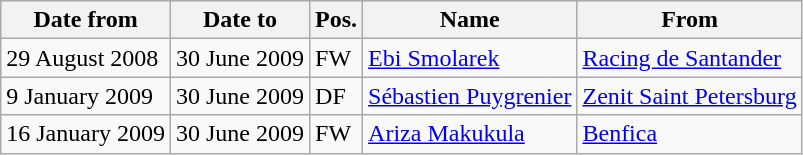<table class="wikitable">
<tr>
<th>Date from</th>
<th>Date to</th>
<th>Pos.</th>
<th>Name</th>
<th>From</th>
</tr>
<tr>
<td>29 August 2008</td>
<td>30 June 2009</td>
<td>FW</td>
<td> <a href='#'>Ebi Smolarek</a></td>
<td> <a href='#'>Racing de Santander</a></td>
</tr>
<tr>
<td>9 January 2009</td>
<td>30 June 2009</td>
<td>DF</td>
<td> <a href='#'>Sébastien Puygrenier</a></td>
<td> <a href='#'>Zenit Saint Petersburg</a></td>
</tr>
<tr>
<td>16 January 2009</td>
<td>30 June 2009</td>
<td>FW</td>
<td> <a href='#'>Ariza Makukula</a></td>
<td> <a href='#'>Benfica</a></td>
</tr>
</table>
